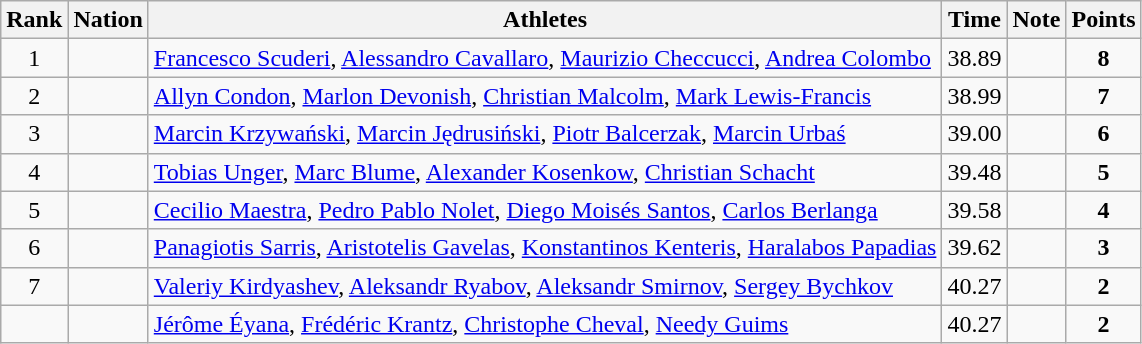<table class="wikitable sortable" style="text-align:center">
<tr>
<th>Rank</th>
<th>Nation</th>
<th>Athletes</th>
<th>Time</th>
<th>Note</th>
<th>Points</th>
</tr>
<tr>
<td>1</td>
<td align=left></td>
<td align=left><a href='#'>Francesco Scuderi</a>, <a href='#'>Alessandro Cavallaro</a>, <a href='#'>Maurizio Checcucci</a>, <a href='#'>Andrea Colombo</a></td>
<td>38.89</td>
<td></td>
<td><strong>8</strong></td>
</tr>
<tr>
<td>2</td>
<td align=left></td>
<td align=left><a href='#'>Allyn Condon</a>, <a href='#'>Marlon Devonish</a>, <a href='#'>Christian Malcolm</a>, <a href='#'>Mark Lewis-Francis</a></td>
<td>38.99</td>
<td></td>
<td><strong>7</strong></td>
</tr>
<tr>
<td>3</td>
<td align=left></td>
<td align=left><a href='#'>Marcin Krzywański</a>, <a href='#'>Marcin Jędrusiński</a>, <a href='#'>Piotr Balcerzak</a>, <a href='#'>Marcin Urbaś</a></td>
<td>39.00</td>
<td></td>
<td><strong>6</strong></td>
</tr>
<tr>
<td>4</td>
<td align=left></td>
<td align=left><a href='#'>Tobias Unger</a>, <a href='#'>Marc Blume</a>, <a href='#'>Alexander Kosenkow</a>, <a href='#'>Christian Schacht</a></td>
<td>39.48</td>
<td></td>
<td><strong>5</strong></td>
</tr>
<tr>
<td>5</td>
<td align=left></td>
<td align=left><a href='#'>Cecilio Maestra</a>, <a href='#'>Pedro Pablo Nolet</a>, <a href='#'>Diego Moisés Santos</a>, <a href='#'>Carlos Berlanga</a></td>
<td>39.58</td>
<td></td>
<td><strong>4</strong></td>
</tr>
<tr>
<td>6</td>
<td align=left></td>
<td align=left><a href='#'>Panagiotis Sarris</a>, <a href='#'>Aristotelis Gavelas</a>, <a href='#'>Konstantinos Kenteris</a>, <a href='#'>Haralabos Papadias</a></td>
<td>39.62</td>
<td></td>
<td><strong>3</strong></td>
</tr>
<tr>
<td>7</td>
<td align=left></td>
<td align=left><a href='#'>Valeriy Kirdyashev</a>, <a href='#'>Aleksandr Ryabov</a>, <a href='#'>Aleksandr Smirnov</a>, <a href='#'>Sergey Bychkov</a></td>
<td>40.27</td>
<td></td>
<td><strong>2</strong></td>
</tr>
<tr>
<td></td>
<td align=left></td>
<td align=left><a href='#'>Jérôme Éyana</a>, <a href='#'>Frédéric Krantz</a>, <a href='#'>Christophe Cheval</a>, <a href='#'>Needy Guims</a></td>
<td>40.27</td>
<td></td>
<td><strong>2</strong></td>
</tr>
</table>
